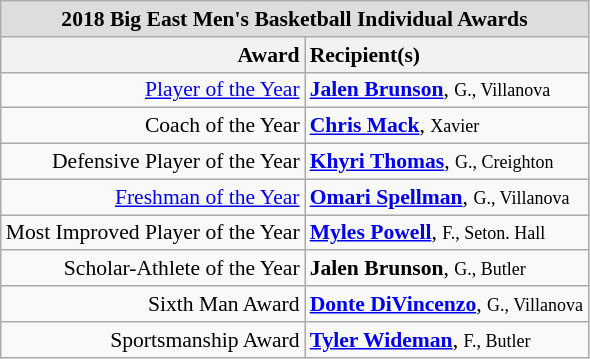<table class="wikitable" style="white-space:nowrap; font-size:90%;">
<tr>
<td colspan="7" style="text-align:center; background:#ddd;"><strong>2018 Big East Men's Basketball Individual Awards</strong></td>
</tr>
<tr>
<th style="text-align:right;">Award</th>
<th style="text-align:left;">Recipient(s)</th>
</tr>
<tr>
<td style="text-align:right;"><a href='#'>Player of the Year</a></td>
<td style="text-align:left;"><strong><a href='#'>Jalen Brunson</a></strong>, <small>G., Villanova</small><br></td>
</tr>
<tr>
<td style="text-align:right;">Coach of the Year</td>
<td style="text-align:left;"><strong><a href='#'>Chris Mack</a></strong>, <small>Xavier</small><br></td>
</tr>
<tr>
<td style="text-align:right;">Defensive Player of the Year</td>
<td style="text-align:left;"><strong><a href='#'>Khyri Thomas</a></strong>, <small>G., Creighton</small><br></td>
</tr>
<tr>
<td style="text-align:right;"><a href='#'>Freshman of the Year</a></td>
<td style="text-align:left;"><strong><a href='#'>Omari Spellman</a></strong>, <small>G., Villanova</small><br></td>
</tr>
<tr>
<td style="text-align:right;">Most Improved Player of the Year</td>
<td style="text-align:left;"><strong><a href='#'>Myles Powell</a></strong>, <small>F., Seton. Hall</small><br></td>
</tr>
<tr>
<td style="text-align:right;">Scholar-Athlete of the Year</td>
<td style="text-align:left;"><strong>Jalen Brunson</strong>, <small>G., Butler</small><br></td>
</tr>
<tr>
<td style="text-align:right;">Sixth Man Award</td>
<td style="text-align:left;"><strong><a href='#'>Donte DiVincenzo</a></strong>, <small>G., Villanova</small><br></td>
</tr>
<tr>
<td style="text-align:right;">Sportsmanship Award</td>
<td style="text-align:left;"><strong><a href='#'>Tyler Wideman</a></strong>, <small>F., Butler</small><br></td>
</tr>
</table>
